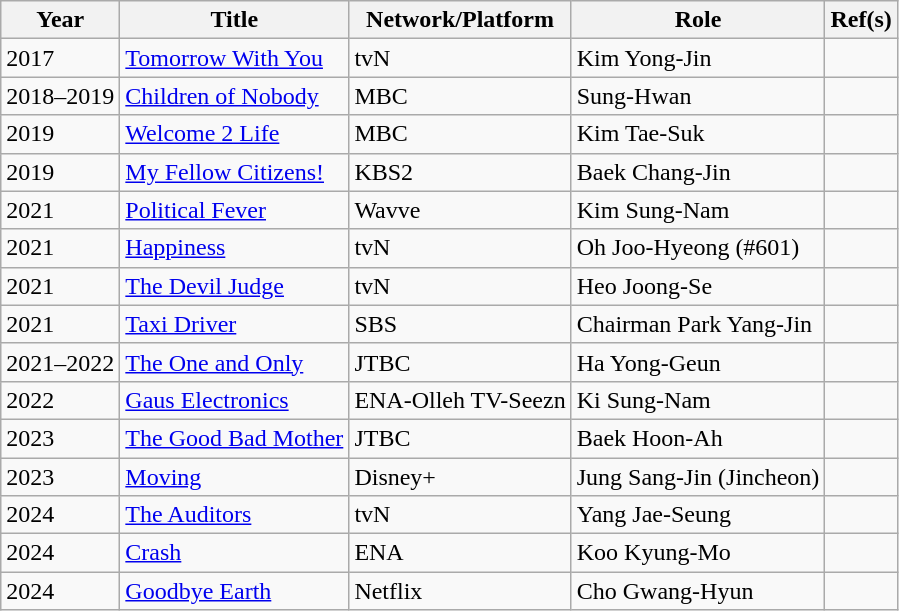<table class="wikitable sortable">
<tr>
<th>Year</th>
<th>Title</th>
<th>Network/Platform</th>
<th>Role</th>
<th>Ref(s)</th>
</tr>
<tr>
<td>2017</td>
<td><a href='#'>Tomorrow With You</a></td>
<td>tvN</td>
<td>Kim Yong-Jin</td>
<td></td>
</tr>
<tr>
<td>2018–2019</td>
<td><a href='#'>Children of Nobody</a></td>
<td>MBC</td>
<td>Sung-Hwan</td>
<td></td>
</tr>
<tr>
<td>2019</td>
<td><a href='#'>Welcome 2 Life</a></td>
<td>MBC</td>
<td>Kim Tae-Suk</td>
<td></td>
</tr>
<tr>
<td>2019</td>
<td><a href='#'>My Fellow Citizens!</a></td>
<td>KBS2</td>
<td>Baek Chang-Jin</td>
<td></td>
</tr>
<tr>
<td>2021</td>
<td><a href='#'>Political Fever</a></td>
<td>Wavve</td>
<td>Kim Sung-Nam</td>
<td></td>
</tr>
<tr>
<td>2021</td>
<td><a href='#'>Happiness</a></td>
<td>tvN</td>
<td>Oh Joo-Hyeong (#601)</td>
<td></td>
</tr>
<tr>
<td>2021</td>
<td><a href='#'>The Devil Judge</a></td>
<td>tvN</td>
<td>Heo Joong-Se</td>
<td></td>
</tr>
<tr>
<td>2021</td>
<td><a href='#'>Taxi Driver</a></td>
<td>SBS</td>
<td>Chairman Park Yang-Jin</td>
<td></td>
</tr>
<tr>
<td>2021–2022</td>
<td><a href='#'>The One and Only</a></td>
<td>JTBC</td>
<td>Ha Yong-Geun</td>
<td></td>
</tr>
<tr>
<td>2022</td>
<td><a href='#'>Gaus Electronics</a></td>
<td>ENA-Olleh TV-Seezn</td>
<td>Ki Sung-Nam</td>
<td></td>
</tr>
<tr>
<td>2023</td>
<td><a href='#'>The Good Bad Mother</a></td>
<td>JTBC</td>
<td>Baek Hoon-Ah</td>
<td></td>
</tr>
<tr>
<td>2023</td>
<td><a href='#'>Moving</a></td>
<td>Disney+</td>
<td>Jung Sang-Jin (Jincheon)</td>
<td></td>
</tr>
<tr>
<td>2024</td>
<td><a href='#'>The Auditors</a></td>
<td>tvN</td>
<td>Yang Jae-Seung</td>
<td></td>
</tr>
<tr>
<td>2024</td>
<td><a href='#'>Crash</a></td>
<td>ENA</td>
<td>Koo Kyung-Mo</td>
<td></td>
</tr>
<tr>
<td>2024</td>
<td><a href='#'>Goodbye Earth</a></td>
<td>Netflix</td>
<td>Cho Gwang-Hyun</td>
<td></td>
</tr>
</table>
